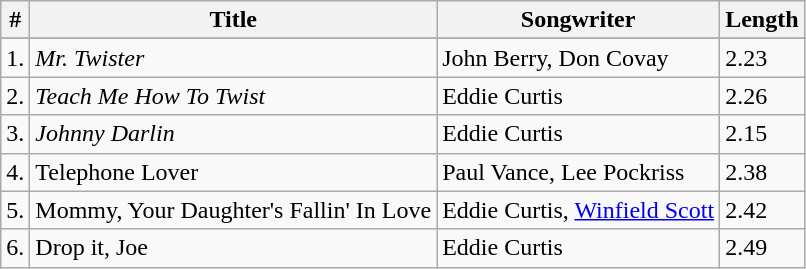<table class="wikitable">
<tr>
<th>#</th>
<th>Title</th>
<th>Songwriter</th>
<th>Length</th>
</tr>
<tr bgcolor=>
</tr>
<tr>
<td>1.</td>
<td><em>Mr. Twister</em></td>
<td>John Berry, Don Covay</td>
<td>2.23</td>
</tr>
<tr>
<td>2.</td>
<td><em>Teach Me How To Twist</em></td>
<td>Eddie Curtis</td>
<td>2.26</td>
</tr>
<tr>
<td>3.</td>
<td><em>Johnny Darlin<strong></td>
<td>Eddie Curtis</td>
<td>2.15</td>
</tr>
<tr>
<td>4.</td>
<td></em>Telephone Lover<em></td>
<td>Paul Vance, Lee Pockriss</td>
<td>2.38</td>
</tr>
<tr>
<td>5.</td>
<td></em>Mommy, Your Daughter's Fallin' In Love<em></td>
<td>Eddie Curtis, <a href='#'>Winfield Scott</a></td>
<td>2.42</td>
</tr>
<tr>
<td>6.</td>
<td></em>Drop it, Joe<em></td>
<td>Eddie Curtis</td>
<td>2.49</td>
</tr>
</table>
